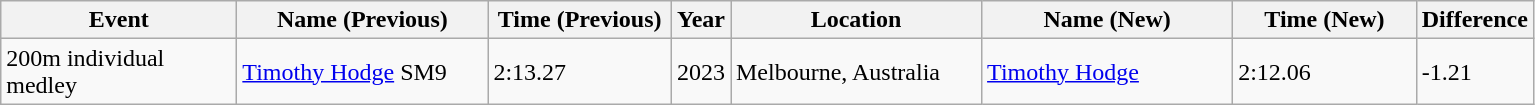<table class="wikitable">
<tr>
<th width=150>Event</th>
<th width=160>Name (Previous)</th>
<th width=115>Time (Previous)</th>
<th width=30>Year</th>
<th width=160>Location</th>
<th width=160>Name (New)</th>
<th width=115>Time (New)</th>
<th width=50>Difference</th>
</tr>
<tr>
<td>200m individual medley</td>
<td> <a href='#'>Timothy Hodge</a> SM9</td>
<td>2:13.27</td>
<td>2023</td>
<td> Melbourne, Australia</td>
<td> <a href='#'>Timothy Hodge</a></td>
<td>2:12.06</td>
<td>-1.21</td>
</tr>
</table>
